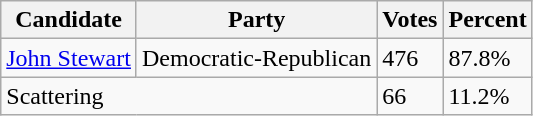<table class=wikitable>
<tr>
<th>Candidate</th>
<th>Party</th>
<th>Votes</th>
<th>Percent</th>
</tr>
<tr>
<td><a href='#'>John Stewart</a></td>
<td>Democratic-Republican</td>
<td>476</td>
<td>87.8%</td>
</tr>
<tr>
<td colspan=2>Scattering</td>
<td>66</td>
<td>11.2%</td>
</tr>
</table>
